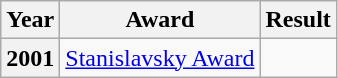<table class="wikitable sortable">
<tr>
<th>Year</th>
<th>Award</th>
<th>Result</th>
</tr>
<tr>
<th>2001</th>
<td><a href='#'>Stanislavsky Award</a></td>
<td></td>
</tr>
</table>
